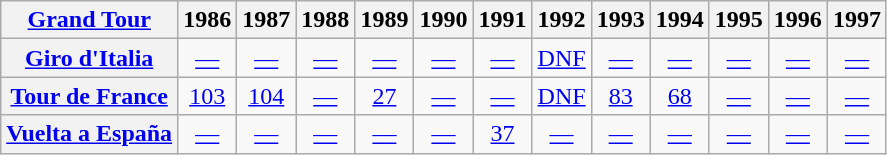<table class="wikitable plainrowheaders">
<tr>
<th scope="col"><a href='#'>Grand Tour</a></th>
<th scope="col">1986</th>
<th scope="col">1987</th>
<th scope="col">1988</th>
<th scope="col">1989</th>
<th scope="col">1990</th>
<th scope="col">1991</th>
<th scope="col">1992</th>
<th scope="col">1993</th>
<th scope="col">1994</th>
<th scope="col">1995</th>
<th scope="col">1996</th>
<th scope="col">1997</th>
</tr>
<tr style="text-align:center;">
<th scope="row"> <a href='#'>Giro d'Italia</a></th>
<td><a href='#'>—</a></td>
<td><a href='#'>—</a></td>
<td><a href='#'>—</a></td>
<td><a href='#'>—</a></td>
<td><a href='#'>—</a></td>
<td><a href='#'>—</a></td>
<td><a href='#'>DNF</a></td>
<td><a href='#'>—</a></td>
<td><a href='#'>—</a></td>
<td><a href='#'>—</a></td>
<td><a href='#'>—</a></td>
<td><a href='#'>—</a></td>
</tr>
<tr style="text-align:center;">
<th scope="row"> <a href='#'>Tour de France</a></th>
<td><a href='#'>103</a></td>
<td><a href='#'>104</a></td>
<td><a href='#'>—</a></td>
<td><a href='#'>27</a></td>
<td><a href='#'>—</a></td>
<td><a href='#'>—</a></td>
<td><a href='#'>DNF</a></td>
<td><a href='#'>83</a></td>
<td><a href='#'>68</a></td>
<td><a href='#'>—</a></td>
<td><a href='#'>—</a></td>
<td><a href='#'>—</a></td>
</tr>
<tr style="text-align:center;">
<th scope="row"> <a href='#'>Vuelta a España</a></th>
<td><a href='#'>—</a></td>
<td><a href='#'>—</a></td>
<td><a href='#'>—</a></td>
<td><a href='#'>—</a></td>
<td><a href='#'>—</a></td>
<td><a href='#'>37</a></td>
<td><a href='#'>—</a></td>
<td><a href='#'>—</a></td>
<td><a href='#'>—</a></td>
<td><a href='#'>—</a></td>
<td><a href='#'>—</a></td>
<td><a href='#'>—</a></td>
</tr>
</table>
